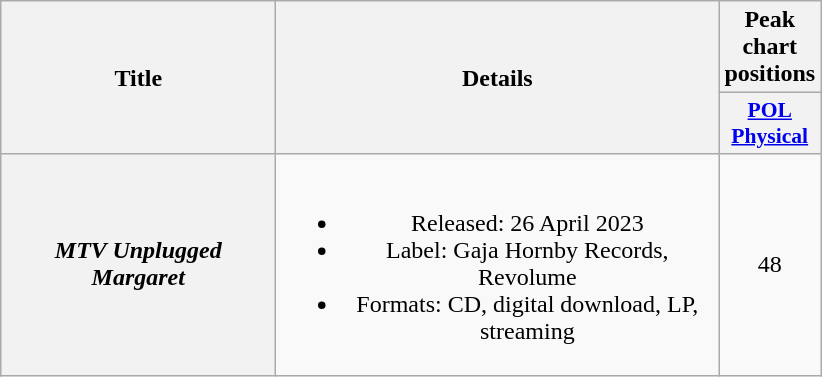<table class="wikitable plainrowheaders" style="text-align:center;">
<tr>
<th scope="col" rowspan="2" style="width:11em;">Title</th>
<th scope="col" rowspan="2" style="width:18em;">Details</th>
<th scope="col" colspan="1">Peak chart positions</th>
</tr>
<tr>
<th scope="col" style="width:3em;font-size:90%;"><a href='#'>POL<br>Physical</a><br></th>
</tr>
<tr>
<th scope="row"><em>MTV Unplugged Margaret</em></th>
<td><br><ul><li>Released: 26 April 2023</li><li>Label: Gaja Hornby Records, Revolume</li><li>Formats: CD, digital download, LP, streaming</li></ul></td>
<td>48</td>
</tr>
</table>
